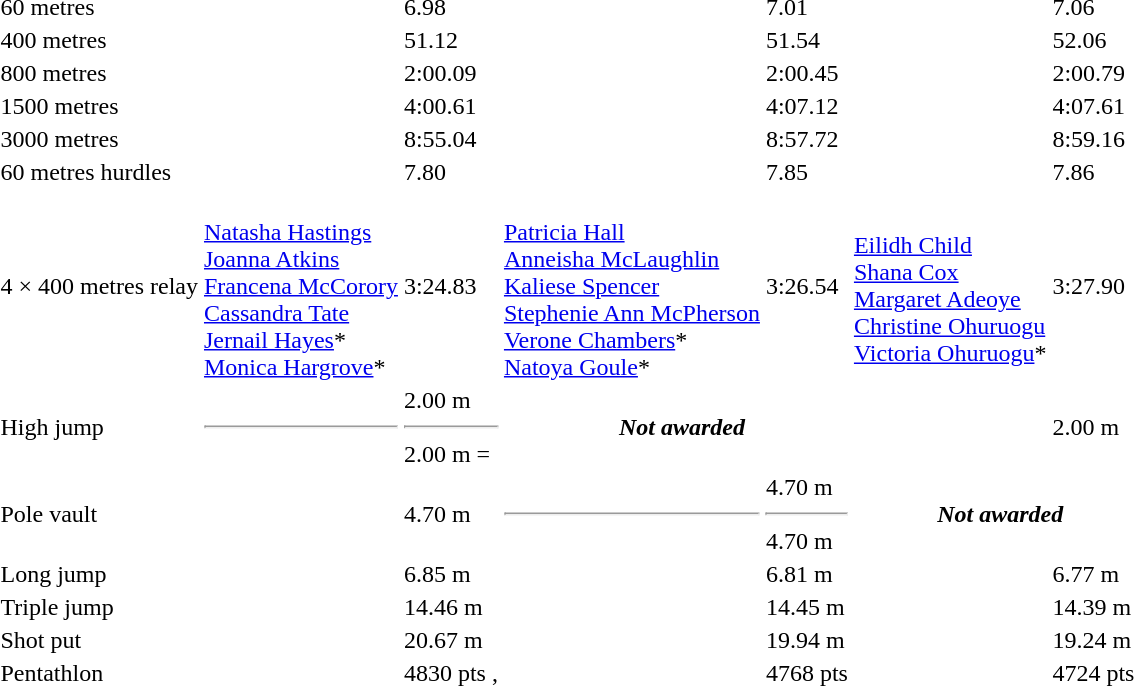<table>
<tr>
<td>60 metres<br></td>
<td></td>
<td>6.98 </td>
<td></td>
<td>7.01 </td>
<td></td>
<td>7.06 </td>
</tr>
<tr>
<td>400 metres<br></td>
<td></td>
<td>51.12</td>
<td></td>
<td>51.54 </td>
<td></td>
<td>52.06</td>
</tr>
<tr>
<td>800 metres<br></td>
<td></td>
<td>2:00.09 </td>
<td></td>
<td>2:00.45</td>
<td></td>
<td>2:00.79 </td>
</tr>
<tr>
<td>1500 metres<br></td>
<td></td>
<td>4:00.61</td>
<td></td>
<td>4:07.12 </td>
<td></td>
<td>4:07.61 </td>
</tr>
<tr>
<td>3000 metres<br></td>
<td></td>
<td>8:55.04</td>
<td></td>
<td>8:57.72</td>
<td></td>
<td>8:59.16</td>
</tr>
<tr>
<td>60 metres hurdles<br></td>
<td></td>
<td>7.80 </td>
<td></td>
<td>7.85</td>
<td></td>
<td>7.86 </td>
</tr>
<tr>
<td>4 × 400 metres relay<br></td>
<td><em></em><br><a href='#'>Natasha Hastings</a><br><a href='#'>Joanna Atkins</a><br><a href='#'>Francena McCorory</a><br><a href='#'>Cassandra Tate</a><br><a href='#'>Jernail Hayes</a>*<br><a href='#'>Monica Hargrove</a>*</td>
<td>3:24.83 </td>
<td><em></em><br><a href='#'>Patricia Hall</a><br> <a href='#'>Anneisha McLaughlin</a><br> <a href='#'>Kaliese Spencer</a><br> <a href='#'>Stephenie Ann McPherson</a><br><a href='#'>Verone Chambers</a>*<br><a href='#'>Natoya Goule</a>*</td>
<td>3:26.54 </td>
<td><em></em><br><a href='#'>Eilidh Child</a><br> <a href='#'>Shana Cox</a><br> <a href='#'>Margaret Adeoye</a><br> <a href='#'>Christine Ohuruogu</a><br><a href='#'>Victoria Ohuruogu</a>*</td>
<td>3:27.90</td>
</tr>
<tr>
<td>High jump<br></td>
<td><hr></td>
<td>2.00 m <hr>2.00 m =</td>
<th colspan=2>  <em>Not awarded</em></th>
<td></td>
<td>2.00 m </td>
</tr>
<tr>
<td>Pole vault<br></td>
<td></td>
<td>4.70 m</td>
<td><hr></td>
<td>4.70 m<hr>4.70 m</td>
<th colspan=2>  <em>Not awarded</em></th>
</tr>
<tr>
<td>Long jump<br></td>
<td></td>
<td>6.85 m</td>
<td></td>
<td>6.81 m </td>
<td></td>
<td>6.77 m</td>
</tr>
<tr>
<td>Triple jump<br></td>
<td></td>
<td>14.46 m</td>
<td></td>
<td>14.45 m</td>
<td></td>
<td>14.39 m </td>
</tr>
<tr>
<td>Shot put<br></td>
<td></td>
<td>20.67 m </td>
<td></td>
<td>19.94 m</td>
<td></td>
<td>19.24 m </td>
</tr>
<tr>
<td>Pentathlon<br></td>
<td></td>
<td>4830 pts ,</td>
<td></td>
<td>4768 pts </td>
<td></td>
<td>4724 pts </td>
</tr>
</table>
